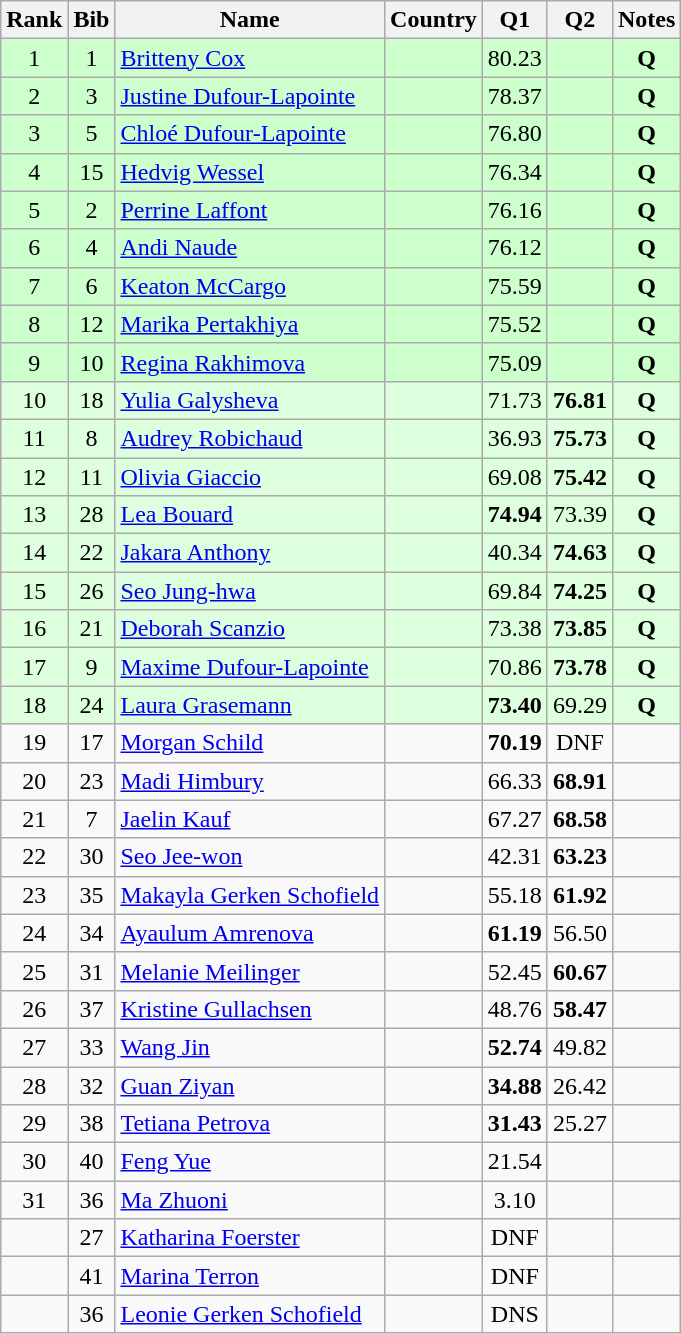<table class="wikitable sortable" style="text-align:center">
<tr>
<th>Rank</th>
<th>Bib</th>
<th>Name</th>
<th>Country</th>
<th>Q1</th>
<th>Q2</th>
<th>Notes</th>
</tr>
<tr bgcolor="#ccffcc">
<td>1</td>
<td>1</td>
<td align=left><a href='#'>Britteny Cox</a></td>
<td align=left></td>
<td>80.23</td>
<td></td>
<td><strong>Q</strong></td>
</tr>
<tr bgcolor="#ccffcc">
<td>2</td>
<td>3</td>
<td align=left><a href='#'>Justine Dufour-Lapointe</a></td>
<td align=left></td>
<td>78.37</td>
<td></td>
<td><strong>Q</strong></td>
</tr>
<tr bgcolor="#ccffcc">
<td>3</td>
<td>5</td>
<td align=left><a href='#'>Chloé Dufour-Lapointe</a></td>
<td align=left></td>
<td>76.80</td>
<td></td>
<td><strong>Q</strong></td>
</tr>
<tr bgcolor="#ccffcc">
<td>4</td>
<td>15</td>
<td align=left><a href='#'>Hedvig Wessel</a></td>
<td align=left></td>
<td>76.34</td>
<td></td>
<td><strong>Q</strong></td>
</tr>
<tr bgcolor="#ccffcc">
<td>5</td>
<td>2</td>
<td align=left><a href='#'>Perrine Laffont</a></td>
<td align=left></td>
<td>76.16</td>
<td></td>
<td><strong>Q</strong></td>
</tr>
<tr bgcolor="#ccffcc">
<td>6</td>
<td>4</td>
<td align=left><a href='#'>Andi Naude</a></td>
<td align=left></td>
<td>76.12</td>
<td></td>
<td><strong>Q</strong></td>
</tr>
<tr bgcolor="#ccffcc">
<td>7</td>
<td>6</td>
<td align=left><a href='#'>Keaton McCargo</a></td>
<td align=left></td>
<td>75.59</td>
<td></td>
<td><strong>Q</strong></td>
</tr>
<tr bgcolor="#ccffcc">
<td>8</td>
<td>12</td>
<td align=left><a href='#'>Marika Pertakhiya</a></td>
<td align=left></td>
<td>75.52</td>
<td></td>
<td><strong>Q</strong></td>
</tr>
<tr bgcolor="#ccffcc">
<td>9</td>
<td>10</td>
<td align=left><a href='#'>Regina Rakhimova</a></td>
<td align=left></td>
<td>75.09</td>
<td></td>
<td><strong>Q</strong></td>
</tr>
<tr bgcolor="#ddffdd">
<td>10</td>
<td>18</td>
<td align=left><a href='#'>Yulia Galysheva</a></td>
<td align=left></td>
<td>71.73</td>
<td><strong>76.81</strong></td>
<td><strong>Q</strong></td>
</tr>
<tr bgcolor="#ddffdd">
<td>11</td>
<td>8</td>
<td align=left><a href='#'>Audrey Robichaud</a></td>
<td align=left></td>
<td>36.93</td>
<td><strong>75.73</strong></td>
<td><strong>Q</strong></td>
</tr>
<tr bgcolor="#ddffdd">
<td>12</td>
<td>11</td>
<td align=left><a href='#'>Olivia Giaccio</a></td>
<td align=left></td>
<td>69.08</td>
<td><strong>75.42</strong></td>
<td><strong>Q</strong></td>
</tr>
<tr bgcolor="#ddffdd">
<td>13</td>
<td>28</td>
<td align=left><a href='#'>Lea Bouard</a></td>
<td align=left></td>
<td><strong>74.94</strong></td>
<td>73.39</td>
<td><strong>Q</strong></td>
</tr>
<tr bgcolor="#ddffdd">
<td>14</td>
<td>22</td>
<td align=left><a href='#'>Jakara Anthony</a></td>
<td align=left></td>
<td>40.34</td>
<td><strong>74.63</strong></td>
<td><strong>Q</strong></td>
</tr>
<tr bgcolor="#ddffdd">
<td>15</td>
<td>26</td>
<td align=left><a href='#'>Seo Jung-hwa</a></td>
<td align=left></td>
<td>69.84</td>
<td><strong>74.25</strong></td>
<td><strong>Q</strong></td>
</tr>
<tr bgcolor="#ddffdd">
<td>16</td>
<td>21</td>
<td align=left><a href='#'>Deborah Scanzio</a></td>
<td align=left></td>
<td>73.38</td>
<td><strong>73.85</strong></td>
<td><strong>Q</strong></td>
</tr>
<tr bgcolor="#ddffdd">
<td>17</td>
<td>9</td>
<td align=left><a href='#'>Maxime Dufour-Lapointe</a></td>
<td align=left></td>
<td>70.86</td>
<td><strong>73.78</strong></td>
<td><strong>Q</strong></td>
</tr>
<tr bgcolor="#ddffdd">
<td>18</td>
<td>24</td>
<td align=left><a href='#'>Laura Grasemann</a></td>
<td align=left></td>
<td><strong>73.40</strong></td>
<td>69.29</td>
<td><strong>Q</strong></td>
</tr>
<tr>
<td>19</td>
<td>17</td>
<td align=left><a href='#'>Morgan Schild</a></td>
<td align=left></td>
<td><strong>70.19</strong></td>
<td>DNF</td>
<td></td>
</tr>
<tr>
<td>20</td>
<td>23</td>
<td align=left><a href='#'>Madi Himbury</a></td>
<td align=left></td>
<td>66.33</td>
<td><strong>68.91</strong></td>
<td></td>
</tr>
<tr>
<td>21</td>
<td>7</td>
<td align=left><a href='#'>Jaelin Kauf</a></td>
<td align=left></td>
<td>67.27</td>
<td><strong>68.58</strong></td>
<td></td>
</tr>
<tr>
<td>22</td>
<td>30</td>
<td align=left><a href='#'>Seo Jee-won</a></td>
<td align=left></td>
<td>42.31</td>
<td><strong>63.23</strong></td>
<td></td>
</tr>
<tr>
<td>23</td>
<td>35</td>
<td align=left><a href='#'>Makayla Gerken Schofield</a></td>
<td align=left></td>
<td>55.18</td>
<td><strong>61.92</strong></td>
<td></td>
</tr>
<tr>
<td>24</td>
<td>34</td>
<td align=left><a href='#'>Ayaulum Amrenova</a></td>
<td align=left></td>
<td><strong>61.19</strong></td>
<td>56.50</td>
<td></td>
</tr>
<tr>
<td>25</td>
<td>31</td>
<td align=left><a href='#'>Melanie Meilinger</a></td>
<td align=left></td>
<td>52.45</td>
<td><strong>60.67</strong></td>
<td></td>
</tr>
<tr>
<td>26</td>
<td>37</td>
<td align=left><a href='#'>Kristine Gullachsen</a></td>
<td align=left></td>
<td>48.76</td>
<td><strong>58.47</strong></td>
<td></td>
</tr>
<tr>
<td>27</td>
<td>33</td>
<td align=left><a href='#'>Wang Jin</a></td>
<td align=left></td>
<td><strong>52.74</strong></td>
<td>49.82</td>
<td></td>
</tr>
<tr>
<td>28</td>
<td>32</td>
<td align=left><a href='#'>Guan Ziyan</a></td>
<td align=left></td>
<td><strong>34.88</strong></td>
<td>26.42</td>
<td></td>
</tr>
<tr>
<td>29</td>
<td>38</td>
<td align=left><a href='#'>Tetiana Petrova</a></td>
<td align=left></td>
<td><strong>31.43</strong></td>
<td>25.27</td>
<td></td>
</tr>
<tr>
<td>30</td>
<td>40</td>
<td align=left><a href='#'>Feng Yue</a></td>
<td align=left></td>
<td>21.54</td>
<td></td>
<td></td>
</tr>
<tr>
<td>31</td>
<td>36</td>
<td align=left><a href='#'>Ma Zhuoni</a></td>
<td align=left></td>
<td>3.10</td>
<td></td>
<td></td>
</tr>
<tr>
<td></td>
<td>27</td>
<td align=left><a href='#'>Katharina Foerster</a></td>
<td align=left></td>
<td>DNF</td>
<td></td>
<td></td>
</tr>
<tr>
<td></td>
<td>41</td>
<td align=left><a href='#'>Marina Terron</a></td>
<td align=left></td>
<td>DNF</td>
<td></td>
<td></td>
</tr>
<tr>
<td></td>
<td>36</td>
<td align=left><a href='#'>Leonie Gerken Schofield</a></td>
<td align=left></td>
<td>DNS</td>
<td></td>
<td></td>
</tr>
</table>
